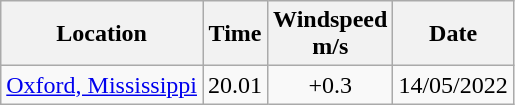<table class="wikitable" style= "text-align: center">
<tr>
<th>Location</th>
<th>Time</th>
<th>Windspeed<br>m/s</th>
<th>Date</th>
</tr>
<tr>
<td><a href='#'>Oxford, Mississippi</a></td>
<td>20.01</td>
<td>+0.3</td>
<td>14/05/2022</td>
</tr>
</table>
